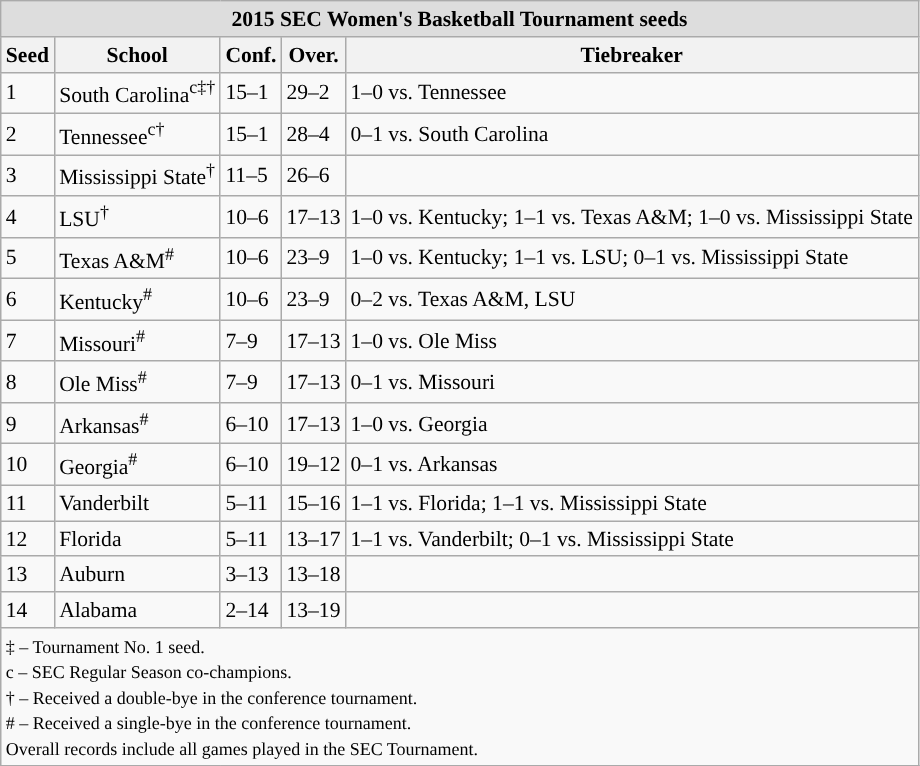<table class="wikitable" style="white-space:nowrap; font-size:90%;">
<tr>
<td colspan="10" style="text-align:center; background:#DDDDDD; font:#000000"><strong>2015 SEC Women's Basketball Tournament seeds</strong></td>
</tr>
<tr bgcolor="#efefef">
<th>Seed</th>
<th>School</th>
<th>Conf.</th>
<th>Over.</th>
<th>Tiebreaker</th>
</tr>
<tr>
<td>1</td>
<td>South Carolina<sup>c‡†</sup></td>
<td>15–1</td>
<td>29–2</td>
<td>1–0 vs. Tennessee</td>
</tr>
<tr>
<td>2</td>
<td>Tennessee<sup>c†</sup></td>
<td>15–1</td>
<td>28–4</td>
<td>0–1 vs. South Carolina</td>
</tr>
<tr>
<td>3</td>
<td>Mississippi State<sup>†</sup></td>
<td>11–5</td>
<td>26–6</td>
<td></td>
</tr>
<tr>
<td>4</td>
<td>LSU<sup>†</sup></td>
<td>10–6</td>
<td>17–13</td>
<td>1–0 vs. Kentucky; 1–1 vs. Texas A&M; 1–0 vs. Mississippi State</td>
</tr>
<tr>
<td>5</td>
<td>Texas A&M<sup>#</sup></td>
<td>10–6</td>
<td>23–9</td>
<td>1–0 vs. Kentucky; 1–1 vs. LSU; 0–1 vs. Mississippi State</td>
</tr>
<tr>
<td>6</td>
<td>Kentucky<sup>#</sup></td>
<td>10–6</td>
<td>23–9</td>
<td>0–2 vs. Texas A&M, LSU</td>
</tr>
<tr>
<td>7</td>
<td>Missouri<sup>#</sup></td>
<td>7–9</td>
<td>17–13</td>
<td>1–0 vs. Ole Miss</td>
</tr>
<tr>
<td>8</td>
<td>Ole Miss<sup>#</sup></td>
<td>7–9</td>
<td>17–13</td>
<td>0–1 vs. Missouri</td>
</tr>
<tr>
<td>9</td>
<td>Arkansas<sup>#</sup></td>
<td>6–10</td>
<td>17–13</td>
<td>1–0 vs. Georgia</td>
</tr>
<tr>
<td>10</td>
<td>Georgia<sup>#</sup></td>
<td>6–10</td>
<td>19–12</td>
<td>0–1 vs. Arkansas</td>
</tr>
<tr>
<td>11</td>
<td>Vanderbilt</td>
<td>5–11</td>
<td>15–16</td>
<td>1–1 vs. Florida; 1–1 vs. Mississippi State</td>
</tr>
<tr>
<td>12</td>
<td>Florida</td>
<td>5–11</td>
<td>13–17</td>
<td>1–1 vs. Vanderbilt; 0–1 vs. Mississippi State</td>
</tr>
<tr>
<td>13</td>
<td>Auburn</td>
<td>3–13</td>
<td>13–18</td>
<td></td>
</tr>
<tr>
<td>14</td>
<td>Alabama</td>
<td>2–14</td>
<td>13–19</td>
<td></td>
</tr>
<tr>
<td colspan="10" style="text-align:left;"><small>‡ – Tournament No. 1 seed.<br>c – SEC Regular Season co-champions.<br>† – Received a double-bye in the conference tournament.<br># – Received a single-bye in the conference tournament.<br>Overall records include all games played in the SEC Tournament.</small></td>
</tr>
<tr>
</tr>
</table>
